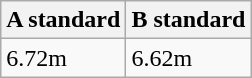<table class="wikitable" border="1" align="upright">
<tr>
<th>A standard</th>
<th>B standard</th>
</tr>
<tr>
<td>6.72m</td>
<td>6.62m</td>
</tr>
</table>
